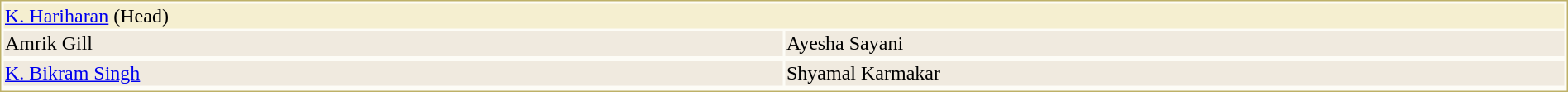<table style="width:100%;border: 1px solid #BEB168;background-color:#FDFCF6;">
<tr>
<td colspan="2" style="background-color:#F5EFD0;"> <a href='#'>K. Hariharan</a> (Head)</td>
</tr>
<tr style="background-color:#F0EADF;">
<td style="width:50%"> Amrik Gill </td>
<td style="width:50%"> Ayesha Sayani </td>
</tr>
<tr style="vertical-align:top;">
</tr>
<tr style="background-color:#F0EADF;">
<td style="width:50%"> <a href='#'>K. Bikram Singh</a> </td>
<td style="width:50%"> Shyamal Karmakar </td>
</tr>
<tr style="vertical-align:top;">
</tr>
</table>
